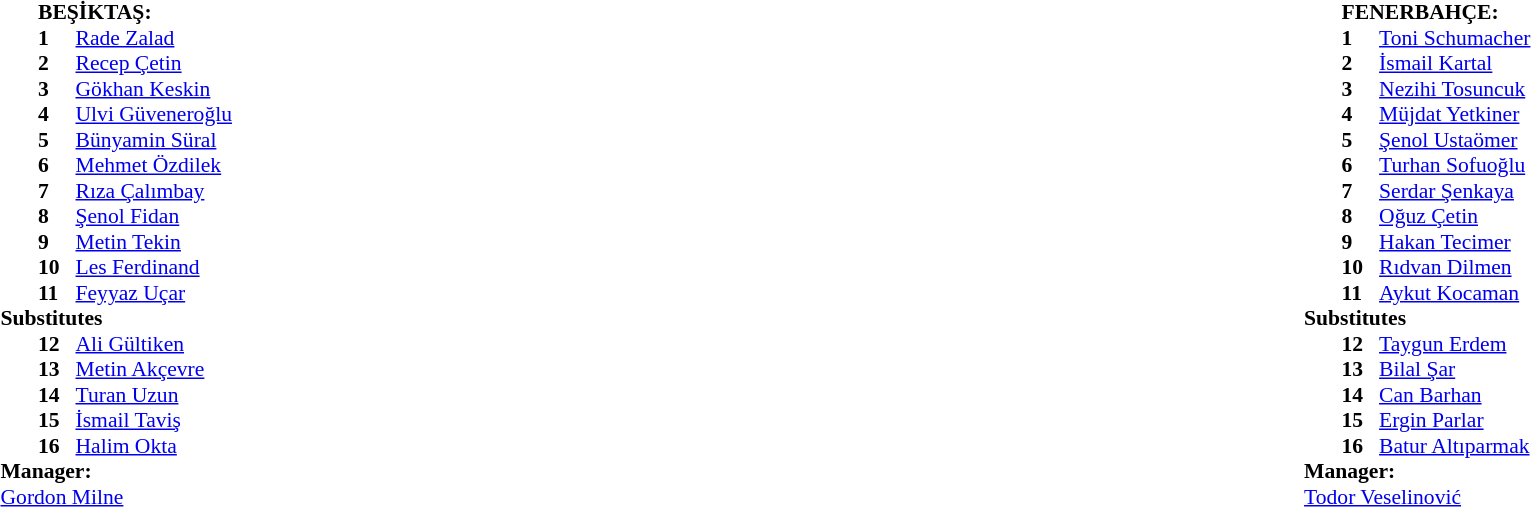<table width="100%">
<tr>
<td valign="top" width="50%"><br><table style="font-size: 90%" cellspacing="0" cellpadding="0">
<tr>
<td></td>
<td colspan="4"><strong>BEŞİKTAŞ:</strong></td>
</tr>
<tr>
<th width=25></th>
<th width=25></th>
</tr>
<tr>
<td></td>
<td><strong>1</strong></td>
<td> <a href='#'>Rade Zalad</a></td>
</tr>
<tr>
<td></td>
<td><strong>2</strong></td>
<td> <a href='#'>Recep Çetin</a></td>
<td></td>
<td></td>
<td></td>
<td></td>
</tr>
<tr>
<td></td>
<td><strong>3</strong></td>
<td> <a href='#'>Gökhan Keskin</a></td>
<td></td>
<td></td>
</tr>
<tr>
<td></td>
<td><strong>4</strong></td>
<td> <a href='#'>Ulvi Güveneroğlu</a></td>
<td></td>
<td></td>
<td></td>
</tr>
<tr>
<td></td>
<td><strong>5</strong></td>
<td> <a href='#'>Bünyamin Süral</a></td>
<td></td>
<td></td>
<td></td>
</tr>
<tr>
<td></td>
<td><strong>6</strong></td>
<td> <a href='#'>Mehmet Özdilek</a></td>
<td></td>
<td></td>
<td></td>
</tr>
<tr>
<td></td>
<td><strong>7</strong></td>
<td> <a href='#'>Rıza Çalımbay</a></td>
<td></td>
<td></td>
<td></td>
</tr>
<tr>
<td></td>
<td><strong>8</strong></td>
<td> <a href='#'>Şenol Fidan</a></td>
<td></td>
<td></td>
<td></td>
</tr>
<tr>
<td></td>
<td><strong>9</strong></td>
<td> <a href='#'>Metin Tekin</a></td>
<td></td>
<td></td>
<td></td>
</tr>
<tr>
<td></td>
<td><strong>10</strong></td>
<td> <a href='#'>Les Ferdinand</a></td>
<td></td>
<td></td>
</tr>
<tr>
<td></td>
<td><strong>11</strong></td>
<td> <a href='#'>Feyyaz Uçar</a></td>
<td></td>
<td></td>
<td></td>
</tr>
<tr>
<td colspan=3><strong>Substitutes</strong></td>
</tr>
<tr>
<td></td>
<td><strong>12</strong></td>
<td> <a href='#'>Ali Gültiken</a></td>
<td></td>
<td></td>
<td></td>
</tr>
<tr>
<td></td>
<td><strong>13</strong></td>
<td> <a href='#'>Metin Akçevre</a></td>
</tr>
<tr>
<td></td>
<td><strong>14</strong></td>
<td> <a href='#'>Turan Uzun</a></td>
</tr>
<tr>
<td></td>
<td><strong>15</strong></td>
<td> <a href='#'>İsmail Taviş</a></td>
</tr>
<tr>
<td></td>
<td><strong>16</strong></td>
<td> <a href='#'>Halim Okta</a></td>
</tr>
<tr>
<td colspan=3><strong>Manager:</strong></td>
</tr>
<tr>
<td colspan=4> <a href='#'>Gordon Milne</a></td>
</tr>
</table>
</td>
<td><br><table style="font-size: 90%" cellspacing="0" cellpadding="0" align=center>
<tr>
<td></td>
<td colspan="4"><strong>FENERBAHÇE:</strong></td>
</tr>
<tr>
<th width=25></th>
<th width=25></th>
</tr>
<tr>
<td></td>
<td><strong>1</strong></td>
<td> <a href='#'>Toni Schumacher</a></td>
<td></td>
<td></td>
</tr>
<tr>
<td></td>
<td><strong>2</strong></td>
<td> <a href='#'>İsmail Kartal</a></td>
<td></td>
<td></td>
<td></td>
</tr>
<tr>
<td></td>
<td><strong>3</strong></td>
<td> <a href='#'>Nezihi Tosuncuk</a></td>
<td></td>
<td></td>
</tr>
<tr>
<td></td>
<td><strong>4</strong></td>
<td> <a href='#'>Müjdat Yetkiner</a></td>
<td></td>
<td></td>
<td></td>
</tr>
<tr>
<td></td>
<td><strong>5</strong></td>
<td> <a href='#'>Şenol Ustaömer</a></td>
<td></td>
<td></td>
</tr>
<tr>
<td></td>
<td><strong>6</strong></td>
<td> <a href='#'>Turhan Sofuoğlu</a></td>
<td></td>
<td></td>
<td></td>
</tr>
<tr>
<td></td>
<td><strong>7</strong></td>
<td> <a href='#'>Serdar Şenkaya</a></td>
<td></td>
<td></td>
<td></td>
</tr>
<tr>
<td></td>
<td><strong>8</strong></td>
<td> <a href='#'>Oğuz Çetin</a></td>
<td></td>
<td></td>
<td></td>
</tr>
<tr>
<td></td>
<td><strong>9</strong></td>
<td> <a href='#'>Hakan Tecimer</a></td>
<td></td>
<td></td>
<td></td>
</tr>
<tr>
<td></td>
<td><strong>10</strong></td>
<td> <a href='#'>Rıdvan Dilmen</a></td>
<td></td>
<td></td>
<td></td>
</tr>
<tr>
<td></td>
<td><strong>11</strong></td>
<td> <a href='#'>Aykut Kocaman</a></td>
<td></td>
<td></td>
<td></td>
</tr>
<tr>
<td colspan=3><strong>Substitutes</strong></td>
</tr>
<tr>
<td></td>
<td><strong>12</strong></td>
<td> <a href='#'>Taygun Erdem</a></td>
<td></td>
<td></td>
<td></td>
</tr>
<tr>
<td></td>
<td><strong>13</strong></td>
<td> <a href='#'>Bilal Şar</a></td>
<td></td>
<td></td>
<td></td>
</tr>
<tr>
<td></td>
<td><strong>14</strong></td>
<td> <a href='#'>Can Barhan</a></td>
</tr>
<tr>
<td></td>
<td><strong>15</strong></td>
<td> <a href='#'>Ergin Parlar</a></td>
</tr>
<tr>
<td></td>
<td><strong>16</strong></td>
<td> <a href='#'>Batur Altıparmak</a></td>
</tr>
<tr>
<td colspan=3><strong>Manager:</strong></td>
</tr>
<tr>
<td colspan=4> <a href='#'>Todor Veselinović</a></td>
</tr>
</table>
</td>
</tr>
</table>
